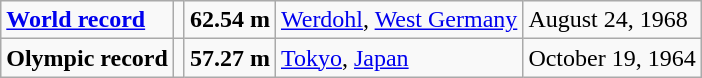<table class="wikitable">
<tr>
<td><strong><a href='#'>World record</a></strong></td>
<td></td>
<td><strong>62.54 m</strong></td>
<td><a href='#'>Werdohl</a>, <a href='#'>West Germany</a></td>
<td>August 24, 1968</td>
</tr>
<tr>
<td><strong>Olympic record</strong></td>
<td></td>
<td><strong>57.27 m</strong></td>
<td><a href='#'>Tokyo</a>, <a href='#'>Japan</a></td>
<td>October 19, 1964</td>
</tr>
</table>
